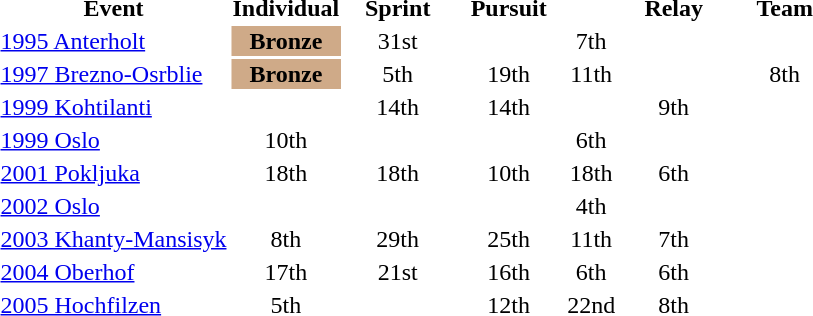<table class-"wikitable" style="text-align: center;">
<tr ">
<th>Event</th>
<th style="width:70px;">Individual</th>
<th style="width:70px;">Sprint</th>
<th style="width:70px;">Pursuit</th>
<th style="width:70opx;"></th>
<th style="width:70px;">Relay</th>
<th style="width:70px;">Team</th>
</tr>
<tr>
<td align=left> <a href='#'>1995 Anterholt</a></td>
<td style="background:#cfaa88;"><strong>Bronze</strong></td>
<td>31st</td>
<td></td>
<td>7th</td>
<td></td>
<td></td>
</tr>
<tr>
<td align=left> <a href='#'>1997 Brezno-Osrblie</a></td>
<td style="background:#cfaa88;"><strong>Bronze</strong></td>
<td>5th</td>
<td>19th</td>
<td>11th</td>
<td></td>
<td>8th</td>
</tr>
<tr>
<td align=left> <a href='#'>1999 Kohtilanti</a></td>
<td></td>
<td>14th</td>
<td>14th</td>
<td></td>
<td>9th</td>
<td></td>
</tr>
<tr>
<td align=left> <a href='#'>1999 Oslo</a></td>
<td>10th</td>
<td></td>
<td></td>
<td>6th</td>
<td></td>
<td></td>
</tr>
<tr>
<td align=left> <a href='#'>2001 Pokljuka</a></td>
<td>18th</td>
<td>18th</td>
<td>10th</td>
<td>18th</td>
<td>6th</td>
<td></td>
</tr>
<tr>
<td align=left> <a href='#'>2002 Oslo</a></td>
<td></td>
<td></td>
<td></td>
<td>4th</td>
<td></td>
<td></td>
</tr>
<tr>
<td align=left> <a href='#'>2003 Khanty-Mansisyk</a></td>
<td>8th</td>
<td>29th</td>
<td>25th</td>
<td>11th</td>
<td>7th</td>
<td></td>
</tr>
<tr>
<td align=left> <a href='#'>2004 Oberhof</a></td>
<td>17th</td>
<td>21st</td>
<td>16th</td>
<td>6th</td>
<td>6th</td>
<td></td>
</tr>
<tr>
<td align=left> <a href='#'>2005 Hochfilzen</a></td>
<td>5th</td>
<td></td>
<td>12th</td>
<td>22nd</td>
<td>8th</td>
<td></td>
</tr>
<tr>
</tr>
</table>
